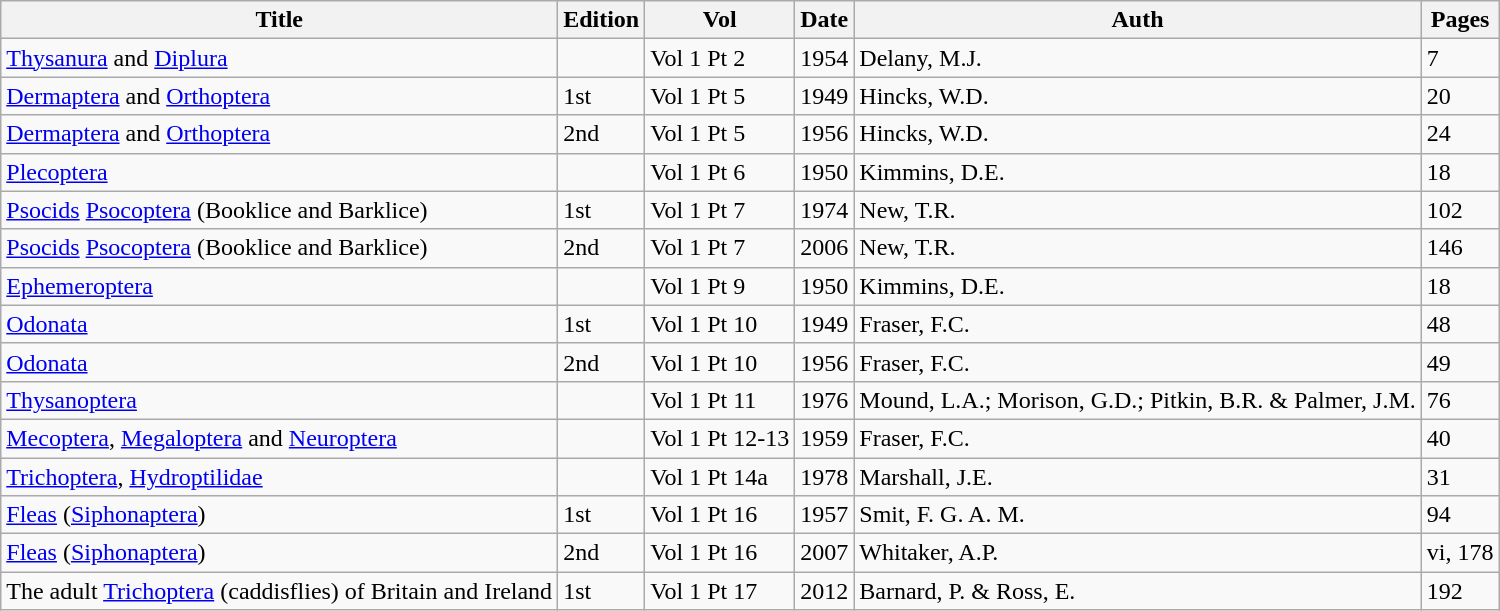<table class="wikitable" border="1">
<tr>
<th>Title</th>
<th>Edition</th>
<th>Vol</th>
<th>Date</th>
<th>Auth</th>
<th>Pages</th>
</tr>
<tr>
<td><a href='#'>Thysanura</a> and <a href='#'>Diplura</a></td>
<td></td>
<td>Vol 1 Pt 2</td>
<td>1954</td>
<td>Delany, M.J.</td>
<td>7</td>
</tr>
<tr>
<td><a href='#'>Dermaptera</a> and <a href='#'>Orthoptera</a></td>
<td>1st</td>
<td>Vol 1 Pt 5</td>
<td>1949</td>
<td>Hincks, W.D.</td>
<td>20</td>
</tr>
<tr>
<td><a href='#'>Dermaptera</a> and <a href='#'>Orthoptera</a></td>
<td>2nd</td>
<td>Vol 1 Pt 5</td>
<td>1956</td>
<td>Hincks, W.D.</td>
<td>24</td>
</tr>
<tr>
<td><a href='#'>Plecoptera</a></td>
<td></td>
<td>Vol 1 Pt 6</td>
<td>1950</td>
<td>Kimmins, D.E.</td>
<td>18</td>
</tr>
<tr>
<td><a href='#'>Psocids</a> <a href='#'>Psocoptera</a> (Booklice and Barklice)</td>
<td>1st</td>
<td>Vol 1 Pt 7</td>
<td>1974</td>
<td>New, T.R.</td>
<td>102</td>
</tr>
<tr>
<td><a href='#'>Psocids</a> <a href='#'>Psocoptera</a> (Booklice and Barklice)</td>
<td>2nd</td>
<td>Vol 1 Pt 7</td>
<td>2006</td>
<td>New, T.R.</td>
<td>146</td>
</tr>
<tr>
<td><a href='#'>Ephemeroptera</a></td>
<td></td>
<td>Vol 1 Pt 9</td>
<td>1950</td>
<td>Kimmins, D.E.</td>
<td>18</td>
</tr>
<tr>
<td><a href='#'>Odonata</a></td>
<td>1st</td>
<td>Vol 1 Pt 10</td>
<td>1949</td>
<td>Fraser, F.C.</td>
<td>48</td>
</tr>
<tr>
<td><a href='#'>Odonata</a></td>
<td>2nd</td>
<td>Vol 1 Pt 10</td>
<td>1956</td>
<td>Fraser, F.C.</td>
<td>49</td>
</tr>
<tr>
<td><a href='#'>Thysanoptera</a></td>
<td></td>
<td>Vol 1 Pt 11</td>
<td>1976</td>
<td>Mound, L.A.; Morison, G.D.; Pitkin, B.R. & Palmer, J.M.</td>
<td>76</td>
</tr>
<tr>
<td><a href='#'>Mecoptera</a>, <a href='#'>Megaloptera</a> and <a href='#'>Neuroptera</a></td>
<td></td>
<td>Vol 1 Pt 12-13</td>
<td>1959</td>
<td>Fraser, F.C.</td>
<td>40</td>
</tr>
<tr>
<td><a href='#'>Trichoptera</a>, <a href='#'>Hydroptilidae</a></td>
<td></td>
<td>Vol 1 Pt 14a</td>
<td>1978</td>
<td>Marshall, J.E.</td>
<td>31</td>
</tr>
<tr>
<td><a href='#'>Fleas</a> (<a href='#'>Siphonaptera</a>)</td>
<td>1st</td>
<td>Vol 1 Pt 16</td>
<td>1957</td>
<td>Smit, F. G. A. M.</td>
<td>94</td>
</tr>
<tr>
<td><a href='#'>Fleas</a> (<a href='#'>Siphonaptera</a>)</td>
<td>2nd</td>
<td>Vol 1 Pt 16</td>
<td>2007</td>
<td>Whitaker, A.P.</td>
<td>vi, 178</td>
</tr>
<tr>
<td>The adult <a href='#'>Trichoptera</a> (caddisflies) of Britain and Ireland</td>
<td>1st</td>
<td>Vol 1 Pt 17</td>
<td>2012</td>
<td>Barnard, P. & Ross, E.</td>
<td>192</td>
</tr>
</table>
